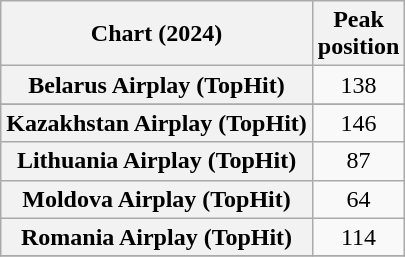<table class="wikitable sortable plainrowheaders" style="text-align:center">
<tr>
<th scope="col">Chart (2024)</th>
<th scope="col">Peak<br>position</th>
</tr>
<tr>
<th scope="row">Belarus Airplay (TopHit)</th>
<td>138</td>
</tr>
<tr>
</tr>
<tr>
<th scope="row">Kazakhstan Airplay (TopHit)</th>
<td>146</td>
</tr>
<tr>
<th scope="row">Lithuania Airplay (TopHit)</th>
<td>87</td>
</tr>
<tr>
<th scope="row">Moldova Airplay (TopHit)</th>
<td>64</td>
</tr>
<tr>
<th scope="row">Romania Airplay (TopHit)</th>
<td>114</td>
</tr>
<tr>
</tr>
</table>
